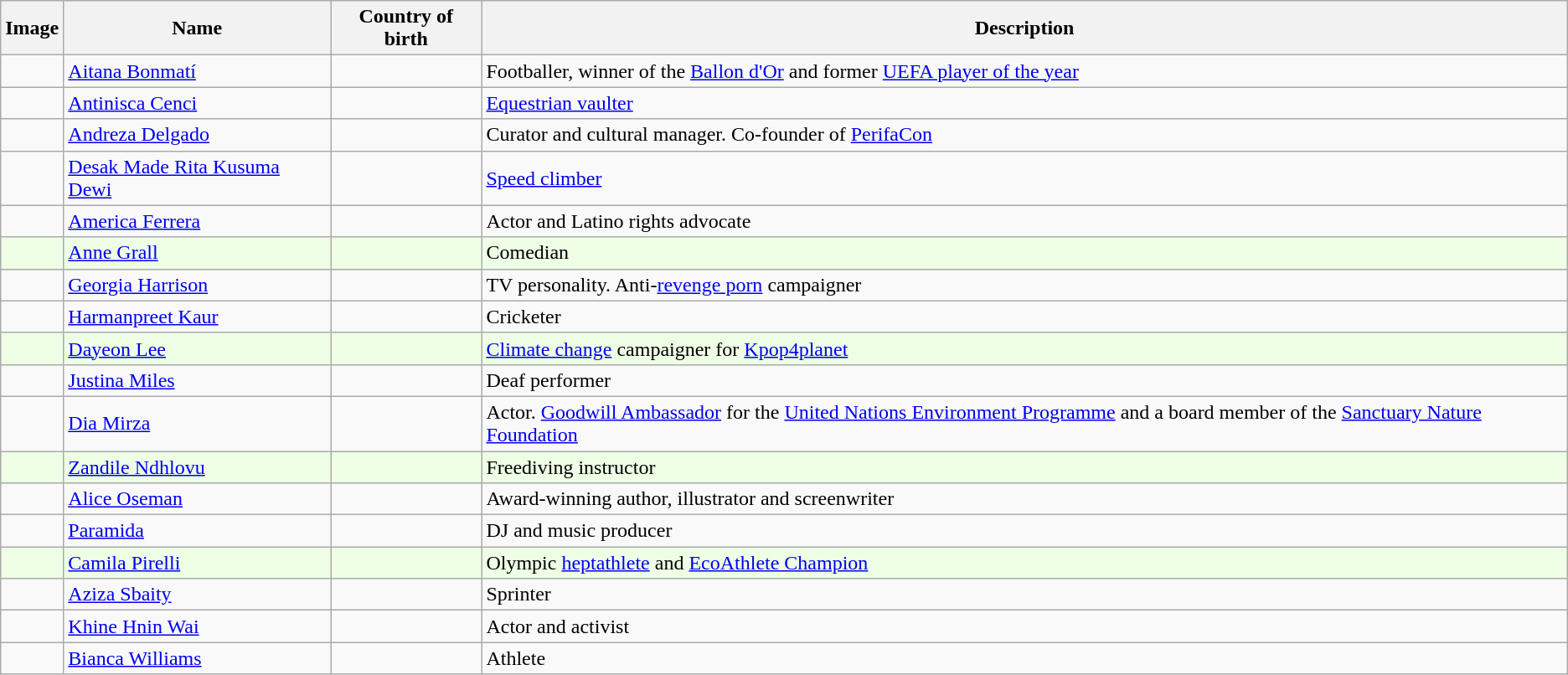<table class="wikitable sortable">
<tr>
<th>Image</th>
<th>Name</th>
<th>Country of birth</th>
<th>Description</th>
</tr>
<tr>
<td></td>
<td><a href='#'>Aitana Bonmatí</a></td>
<td></td>
<td>Footballer, winner of the <a href='#'>Ballon d'Or</a> and former <a href='#'>UEFA player of the year</a></td>
</tr>
<tr>
<td></td>
<td><a href='#'>Antinisca Cenci</a></td>
<td></td>
<td><a href='#'>Equestrian vaulter</a></td>
</tr>
<tr>
<td></td>
<td><a href='#'>Andreza Delgado</a></td>
<td></td>
<td>Curator and cultural manager. Co-founder of <a href='#'>PerifaCon</a></td>
</tr>
<tr>
<td></td>
<td><a href='#'>Desak Made Rita Kusuma Dewi</a></td>
<td></td>
<td><a href='#'>Speed climber</a></td>
</tr>
<tr>
<td></td>
<td><a href='#'>America Ferrera</a></td>
<td></td>
<td>Actor and Latino rights advocate</td>
</tr>
<tr>
<td style="background:#EEFFE6;"></td>
<td style="background:#EEFFE6;"><a href='#'>Anne Grall</a></td>
<td style="background:#EEFFE6;"></td>
<td style="background:#EEFFE6;">Comedian</td>
</tr>
<tr>
<td></td>
<td><a href='#'>Georgia Harrison</a></td>
<td></td>
<td>TV personality. Anti-<a href='#'>revenge porn</a> campaigner</td>
</tr>
<tr>
<td></td>
<td><a href='#'>Harmanpreet Kaur</a></td>
<td></td>
<td>Cricketer</td>
</tr>
<tr>
<td style="background:#EEFFE6;"></td>
<td style="background:#EEFFE6;"><a href='#'>Dayeon Lee</a></td>
<td style="background:#EEFFE6;"></td>
<td style="background:#EEFFE6;"><a href='#'>Climate change</a> campaigner for <a href='#'>Kpop4planet</a></td>
</tr>
<tr>
<td></td>
<td><a href='#'>Justina Miles</a></td>
<td></td>
<td>Deaf performer</td>
</tr>
<tr>
<td></td>
<td><a href='#'>Dia Mirza</a></td>
<td></td>
<td>Actor. <a href='#'>Goodwill Ambassador</a> for the <a href='#'>United Nations Environment Programme</a> and a board member of the <a href='#'>Sanctuary Nature Foundation</a></td>
</tr>
<tr>
<td style="background:#EEFFE6;"></td>
<td style="background:#EEFFE6;"><a href='#'>Zandile Ndhlovu</a></td>
<td style="background:#EEFFE6;"></td>
<td style="background:#EEFFE6;">Freediving instructor</td>
</tr>
<tr>
<td></td>
<td><a href='#'>Alice Oseman</a></td>
<td></td>
<td>Award-winning author, illustrator and screenwriter</td>
</tr>
<tr>
<td></td>
<td><a href='#'>Paramida</a></td>
<td></td>
<td>DJ and music producer</td>
</tr>
<tr>
<td style="background:#EEFFE6;"></td>
<td style="background:#EEFFE6;"><a href='#'>Camila Pirelli</a></td>
<td style="background:#EEFFE6;"></td>
<td style="background:#EEFFE6;">Olympic <a href='#'>heptathlete</a> and <a href='#'>EcoAthlete Champion</a></td>
</tr>
<tr>
<td></td>
<td><a href='#'>Aziza Sbaity</a></td>
<td></td>
<td>Sprinter</td>
</tr>
<tr>
<td></td>
<td><a href='#'>Khine Hnin Wai</a></td>
<td></td>
<td>Actor and activist</td>
</tr>
<tr>
<td></td>
<td><a href='#'>Bianca Williams</a></td>
<td></td>
<td>Athlete</td>
</tr>
</table>
